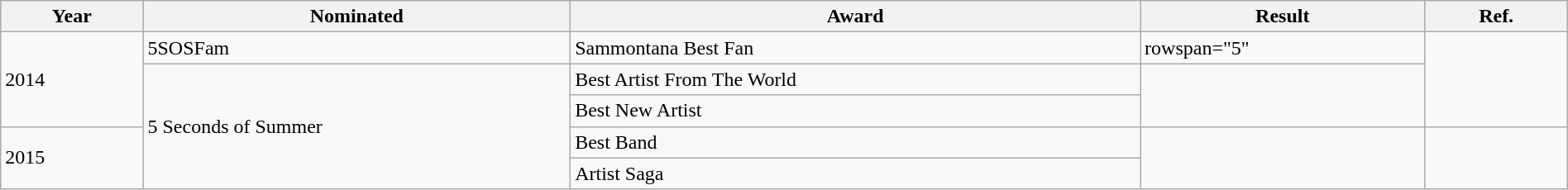<table class="wikitable" style="width:100%;">
<tr>
<th width=5%>Year</th>
<th style="width:15%;">Nominated</th>
<th style="width:20%;">Award</th>
<th style="width:10%;">Result</th>
<th style="width:5%;">Ref.</th>
</tr>
<tr>
<td rowspan="3">2014</td>
<td>5SOSFam</td>
<td>Sammontana Best Fan</td>
<td>rowspan="5" </td>
<td rowspan="3"></td>
</tr>
<tr>
<td rowspan="4">5 Seconds of Summer</td>
<td>Best Artist From The World</td>
</tr>
<tr>
<td>Best New Artist</td>
</tr>
<tr>
<td rowspan="2">2015</td>
<td>Best Band</td>
<td rowspan="2"></td>
</tr>
<tr>
<td>Artist Saga</td>
</tr>
</table>
